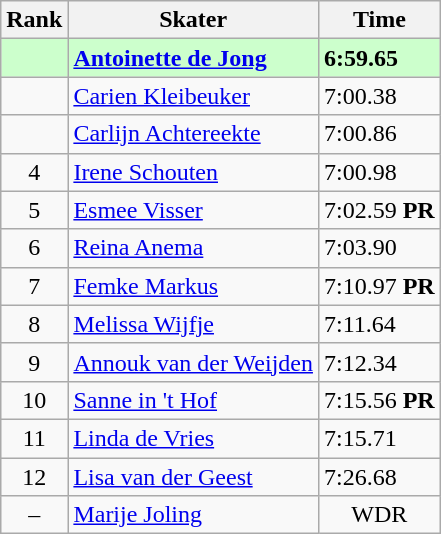<table class="wikitable">
<tr>
<th>Rank</th>
<th>Skater</th>
<th>Time</th>
</tr>
<tr bgcolor=ccffcc>
<td style="text-align:center"></td>
<td><strong><a href='#'>Antoinette de Jong</a></strong></td>
<td><strong>6:59.65</strong></td>
</tr>
<tr>
<td style="text-align:center"></td>
<td><a href='#'>Carien Kleibeuker</a></td>
<td>7:00.38</td>
</tr>
<tr>
<td style="text-align:center"></td>
<td><a href='#'>Carlijn Achtereekte</a></td>
<td>7:00.86</td>
</tr>
<tr>
<td style="text-align:center">4</td>
<td><a href='#'>Irene Schouten</a></td>
<td>7:00.98</td>
</tr>
<tr>
<td style="text-align:center">5</td>
<td><a href='#'>Esmee Visser</a></td>
<td>7:02.59 <strong>PR</strong></td>
</tr>
<tr>
<td style="text-align:center">6</td>
<td><a href='#'>Reina Anema</a></td>
<td>7:03.90</td>
</tr>
<tr>
<td style="text-align:center">7</td>
<td><a href='#'>Femke Markus</a></td>
<td>7:10.97 <strong>PR</strong></td>
</tr>
<tr>
<td style="text-align:center">8</td>
<td><a href='#'>Melissa Wijfje</a></td>
<td>7:11.64</td>
</tr>
<tr>
<td style="text-align:center">9</td>
<td><a href='#'>Annouk van der Weijden</a></td>
<td>7:12.34</td>
</tr>
<tr>
<td style="text-align:center">10</td>
<td><a href='#'>Sanne in 't Hof</a></td>
<td>7:15.56 <strong>PR</strong></td>
</tr>
<tr>
<td style="text-align:center">11</td>
<td><a href='#'>Linda de Vries</a></td>
<td>7:15.71</td>
</tr>
<tr>
<td style="text-align:center">12</td>
<td><a href='#'>Lisa van der Geest</a></td>
<td>7:26.68</td>
</tr>
<tr>
<td style="text-align:center">–</td>
<td><a href='#'>Marije Joling</a></td>
<td style="text-align:center">WDR</td>
</tr>
</table>
